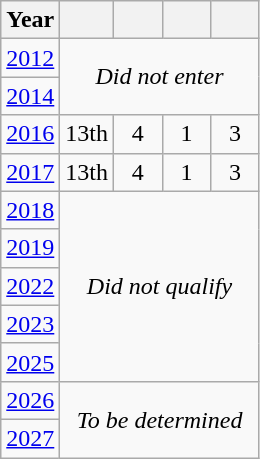<table class="wikitable" style="text-align: center;">
<tr>
<th>Year</th>
<th></th>
<th width=25px></th>
<th width=25px></th>
<th width=25px></th>
</tr>
<tr>
<td> <a href='#'>2012</a></td>
<td colspan=4 rowspan=2><em>Did not enter</em></td>
</tr>
<tr>
<td> <a href='#'>2014</a></td>
</tr>
<tr>
<td> <a href='#'>2016</a></td>
<td>13th</td>
<td>4</td>
<td>1</td>
<td>3</td>
</tr>
<tr>
<td> <a href='#'>2017</a></td>
<td>13th</td>
<td>4</td>
<td>1</td>
<td>3</td>
</tr>
<tr>
<td> <a href='#'>2018</a></td>
<td colspan=4 rowspan=5><em>Did not qualify</em></td>
</tr>
<tr>
<td> <a href='#'>2019</a></td>
</tr>
<tr>
<td> <a href='#'>2022</a></td>
</tr>
<tr>
<td> <a href='#'>2023</a></td>
</tr>
<tr>
<td> <a href='#'>2025</a></td>
</tr>
<tr>
<td> <a href='#'>2026</a></td>
<td colspan=4 rowspan=2><em>To be determined</em></td>
</tr>
<tr>
<td> <a href='#'>2027</a></td>
</tr>
</table>
